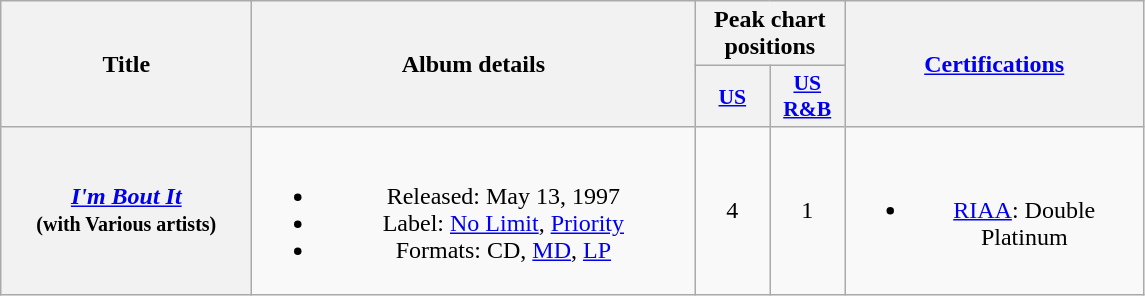<table class="wikitable plainrowheaders" style="text-align:center;">
<tr>
<th scope="col" rowspan="2" style="width:10em;">Title</th>
<th scope="col" rowspan="2" style="width:18em;">Album details</th>
<th scope="col" colspan="2">Peak chart positions</th>
<th scope="col" rowspan="2" style="width:12em;"><a href='#'>Certifications</a></th>
</tr>
<tr>
<th style="width:3em;font-size:90%;"><a href='#'>US</a><br></th>
<th style="width:3em;font-size:90%;"><a href='#'>US R&B</a><br></th>
</tr>
<tr>
<th scope="row"><em><a href='#'>I'm Bout It</a></em><br><small>(with Various artists)</small></th>
<td><br><ul><li>Released: May 13, 1997</li><li>Label: <a href='#'>No Limit</a>, <a href='#'>Priority</a></li><li>Formats: CD, <a href='#'>MD</a>, <a href='#'>LP</a></li></ul></td>
<td>4</td>
<td>1</td>
<td><br><ul><li><a href='#'>RIAA</a>: Double Platinum</li></ul></td>
</tr>
</table>
